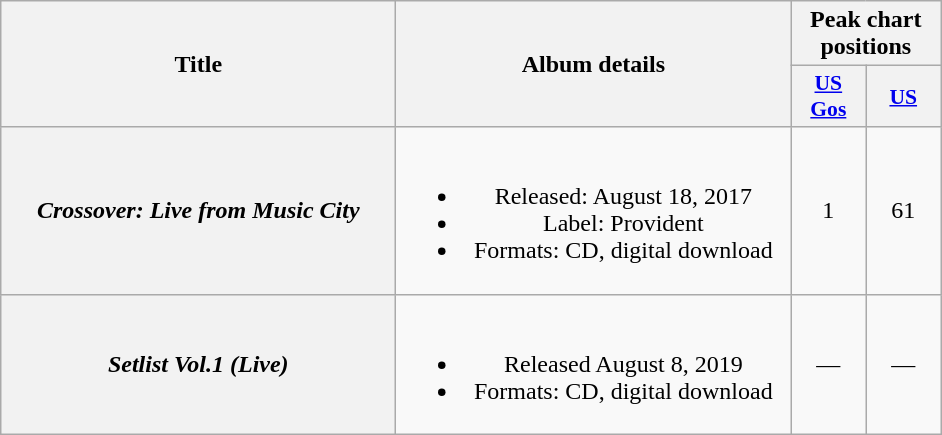<table class="wikitable plainrowheaders" style="text-align:center;">
<tr>
<th scope="col" rowspan="2" style="width:16em;">Title</th>
<th scope="col" rowspan="2" style="width:16em;">Album details</th>
<th scope="col" colspan="2">Peak chart positions</th>
</tr>
<tr>
<th style="width:3em; font-size:90%"><a href='#'>US<br>Gos</a></th>
<th style="width:3em; font-size:90%"><a href='#'>US</a></th>
</tr>
<tr>
<th scope="row"><em>Crossover: Live from Music City</em></th>
<td><br><ul><li>Released: August 18, 2017</li><li>Label: Provident</li><li>Formats: CD, digital download</li></ul></td>
<td>1</td>
<td>61</td>
</tr>
<tr>
<th scope="row"><em>Setlist Vol.1 (Live)</em></th>
<td><br><ul><li>Released August 8, 2019</li><li>Formats: CD, digital download</li></ul></td>
<td>—</td>
<td>—</td>
</tr>
</table>
